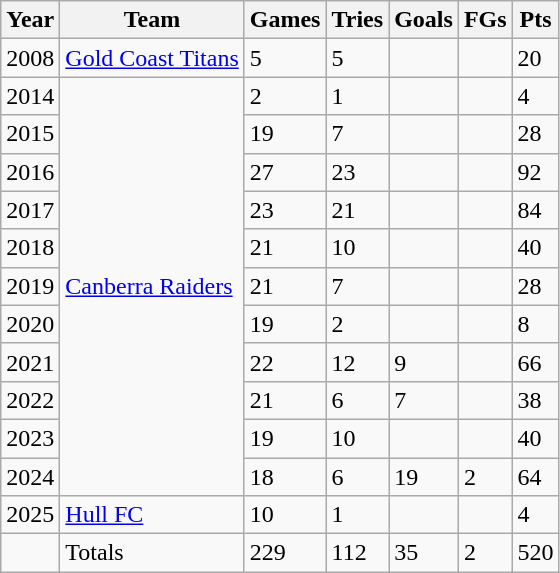<table class="wikitable">
<tr>
<th>Year</th>
<th>Team</th>
<th>Games</th>
<th>Tries</th>
<th>Goals</th>
<th>FGs</th>
<th>Pts</th>
</tr>
<tr>
<td>2008</td>
<td> <a href='#'>Gold Coast Titans</a></td>
<td>5</td>
<td>5</td>
<td></td>
<td></td>
<td>20</td>
</tr>
<tr>
<td>2014</td>
<td rowspan="11"> <a href='#'>Canberra Raiders</a></td>
<td>2</td>
<td>1</td>
<td></td>
<td></td>
<td>4</td>
</tr>
<tr>
<td>2015</td>
<td>19</td>
<td>7</td>
<td></td>
<td></td>
<td>28</td>
</tr>
<tr>
<td>2016</td>
<td>27</td>
<td>23</td>
<td></td>
<td></td>
<td>92</td>
</tr>
<tr>
<td>2017</td>
<td>23</td>
<td>21</td>
<td></td>
<td></td>
<td>84</td>
</tr>
<tr>
<td>2018</td>
<td>21</td>
<td>10</td>
<td></td>
<td></td>
<td>40</td>
</tr>
<tr>
<td>2019</td>
<td>21</td>
<td>7</td>
<td></td>
<td></td>
<td>28</td>
</tr>
<tr>
<td>2020</td>
<td>19</td>
<td>2</td>
<td></td>
<td></td>
<td>8</td>
</tr>
<tr>
<td>2021</td>
<td>22</td>
<td>12</td>
<td>9</td>
<td></td>
<td>66</td>
</tr>
<tr>
<td>2022</td>
<td>21</td>
<td>6</td>
<td>7</td>
<td></td>
<td>38</td>
</tr>
<tr>
<td>2023</td>
<td>19</td>
<td>10</td>
<td></td>
<td></td>
<td>40</td>
</tr>
<tr>
<td>2024</td>
<td>18</td>
<td>6</td>
<td>19</td>
<td>2</td>
<td>64</td>
</tr>
<tr>
<td>2025</td>
<td> <a href='#'>Hull FC</a></td>
<td>10</td>
<td>1</td>
<td></td>
<td></td>
<td>4</td>
</tr>
<tr>
<td></td>
<td>Totals</td>
<td>229</td>
<td>112</td>
<td>35</td>
<td>2</td>
<td>520</td>
</tr>
</table>
